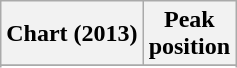<table class="wikitable sortable plainrowheaders">
<tr>
<th>Chart (2013)</th>
<th>Peak<br>position</th>
</tr>
<tr>
</tr>
<tr>
</tr>
<tr>
</tr>
<tr>
</tr>
<tr>
</tr>
</table>
